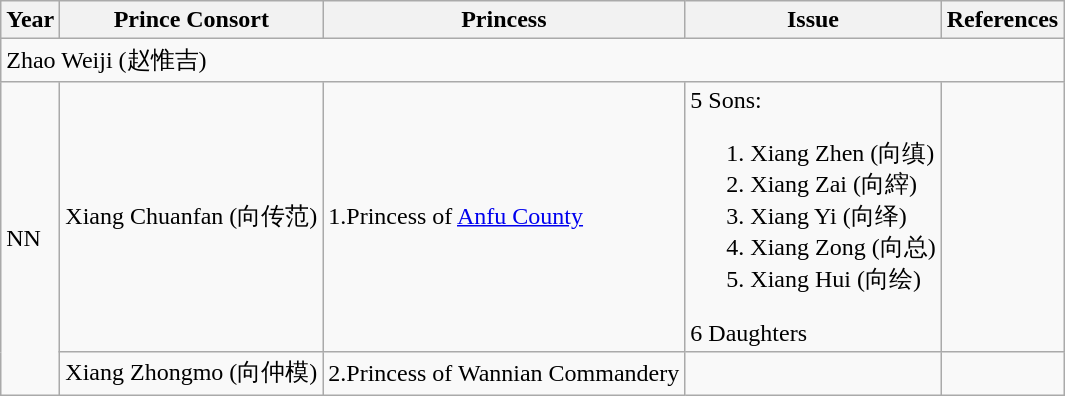<table class="wikitable">
<tr>
<th>Year</th>
<th>Prince Consort</th>
<th>Princess</th>
<th>Issue</th>
<th>References</th>
</tr>
<tr>
<td colspan="5">Zhao Weiji (赵惟吉)</td>
</tr>
<tr>
<td rowspan="2">NN</td>
<td>Xiang Chuanfan (向传范)</td>
<td>1.Princess of <a href='#'>Anfu County</a></td>
<td>5 Sons:<br><ol><li>Xiang Zhen (向缜)</li><li>Xiang Zai (向縡)</li><li>Xiang Yi (向绎)</li><li>Xiang Zong (向总)</li><li>Xiang Hui (向绘)</li></ol>6 Daughters</td>
<td></td>
</tr>
<tr>
<td>Xiang Zhongmo (向仲模)</td>
<td>2.Princess of Wannian Commandery</td>
<td></td>
<td></td>
</tr>
</table>
